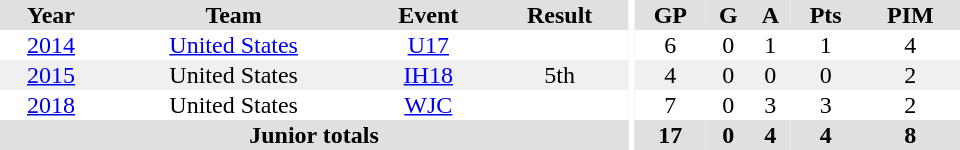<table border="0" cellpadding="1" cellspacing="0" ID="Table3" style="text-align:center; width:40em">
<tr bgcolor="#e0e0e0">
<th>Year</th>
<th>Team</th>
<th>Event</th>
<th>Result</th>
<th rowspan="99" bgcolor="#ffffff"></th>
<th>GP</th>
<th>G</th>
<th>A</th>
<th>Pts</th>
<th>PIM</th>
</tr>
<tr>
<td><a href='#'>2014</a></td>
<td><a href='#'>United States</a></td>
<td><a href='#'>U17</a></td>
<td></td>
<td>6</td>
<td>0</td>
<td>1</td>
<td>1</td>
<td>4</td>
</tr>
<tr bgcolor="#f0f0f0">
<td><a href='#'>2015</a></td>
<td>United States</td>
<td><a href='#'>IH18</a></td>
<td>5th</td>
<td>4</td>
<td>0</td>
<td>0</td>
<td>0</td>
<td>2</td>
</tr>
<tr>
<td><a href='#'>2018</a></td>
<td>United States</td>
<td><a href='#'>WJC</a></td>
<td></td>
<td>7</td>
<td>0</td>
<td>3</td>
<td>3</td>
<td>2</td>
</tr>
<tr bgcolor="#e0e0e0">
<th colspan="4">Junior totals</th>
<th>17</th>
<th>0</th>
<th>4</th>
<th>4</th>
<th>8</th>
</tr>
</table>
